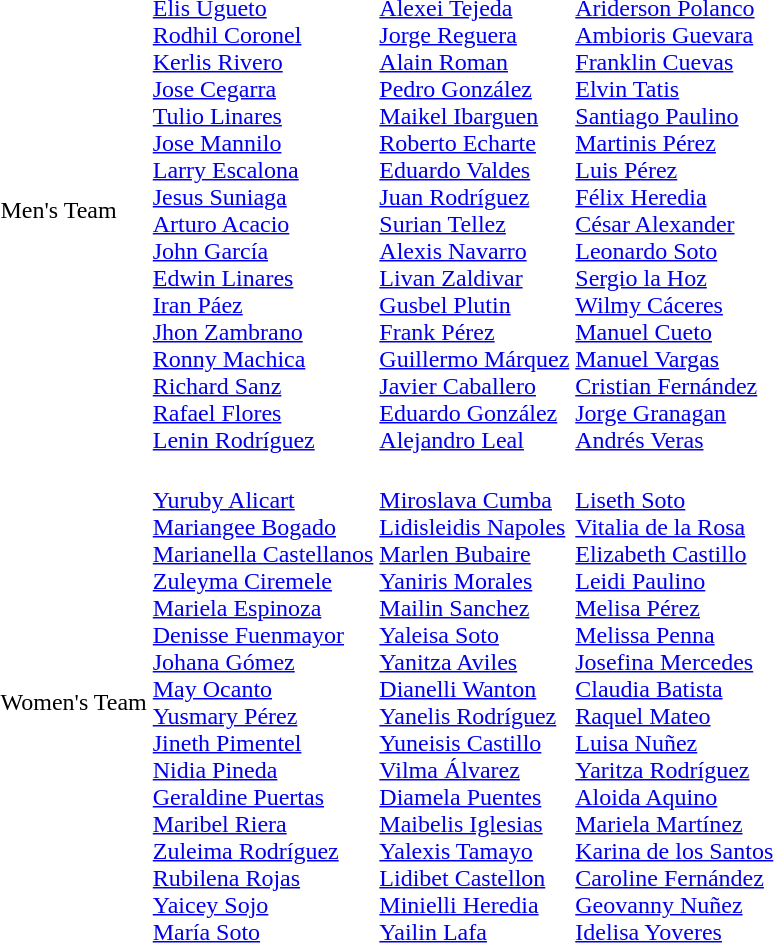<table>
<tr>
<td>Men's Team</td>
<td><br><a href='#'>Elis Ugueto</a><br><a href='#'>Rodhil Coronel</a><br><a href='#'>Kerlis Rivero</a><br><a href='#'>Jose Cegarra</a><br><a href='#'>Tulio Linares</a><br><a href='#'>Jose Mannilo</a><br><a href='#'>Larry Escalona</a><br><a href='#'>Jesus Suniaga</a><br><a href='#'>Arturo Acacio</a><br><a href='#'>John García</a><br><a href='#'>Edwin Linares</a><br><a href='#'>Iran Páez</a><br><a href='#'>Jhon Zambrano</a><br><a href='#'>Ronny Machica</a><br><a href='#'>Richard Sanz</a><br><a href='#'>Rafael Flores</a><br><a href='#'>Lenin Rodríguez</a></td>
<td><br><a href='#'>Alexei Tejeda</a><br><a href='#'>Jorge Reguera</a><br><a href='#'>Alain Roman</a><br><a href='#'>Pedro González</a><br><a href='#'>Maikel Ibarguen</a><br><a href='#'>Roberto Echarte</a><br><a href='#'>Eduardo Valdes</a><br><a href='#'>Juan Rodríguez</a><br><a href='#'>Surian Tellez</a><br><a href='#'>Alexis Navarro</a><br><a href='#'>Livan Zaldivar</a><br><a href='#'>Gusbel Plutin</a><br><a href='#'>Frank Pérez</a><br><a href='#'>Guillermo Márquez</a><br><a href='#'>Javier Caballero</a><br><a href='#'>Eduardo González</a><br><a href='#'>Alejandro Leal</a></td>
<td><br><a href='#'>Ariderson Polanco</a><br><a href='#'>Ambioris Guevara</a><br><a href='#'>Franklin Cuevas</a><br><a href='#'>Elvin Tatis</a><br><a href='#'>Santiago Paulino</a><br><a href='#'>Martinis Pérez</a><br><a href='#'>Luis Pérez</a><br><a href='#'>Félix Heredia</a><br><a href='#'>César Alexander</a><br><a href='#'>Leonardo Soto</a><br><a href='#'>Sergio la Hoz</a><br><a href='#'>Wilmy Cáceres</a><br><a href='#'>Manuel Cueto</a><br><a href='#'>Manuel Vargas</a><br><a href='#'>Cristian Fernández</a><br><a href='#'>Jorge Granagan</a><br><a href='#'>Andrés Veras</a></td>
</tr>
<tr>
<td>Women's Team</td>
<td><br><a href='#'>Yuruby Alicart</a><br><a href='#'>Mariangee Bogado</a><br><a href='#'>Marianella Castellanos</a><br><a href='#'>Zuleyma Ciremele</a><br><a href='#'>Mariela Espinoza</a><br><a href='#'>Denisse Fuenmayor</a><br><a href='#'>Johana Gómez</a><br><a href='#'>May Ocanto</a><br><a href='#'>Yusmary Pérez</a><br><a href='#'>Jineth Pimentel</a><br><a href='#'>Nidia Pineda</a><br><a href='#'>Geraldine Puertas</a><br><a href='#'>Maribel Riera</a><br><a href='#'>Zuleima Rodríguez</a><br><a href='#'>Rubilena Rojas</a><br><a href='#'>Yaicey Sojo</a><br><a href='#'>María Soto</a></td>
<td><br><a href='#'>Miroslava Cumba</a><br><a href='#'>Lidisleidis Napoles</a><br><a href='#'>Marlen Bubaire</a><br><a href='#'>Yaniris Morales</a><br><a href='#'>Mailin Sanchez</a><br><a href='#'>Yaleisa Soto</a><br><a href='#'>Yanitza Aviles</a><br><a href='#'>Dianelli Wanton</a><br><a href='#'>Yanelis Rodríguez</a><br><a href='#'>Yuneisis Castillo</a><br><a href='#'>Vilma Álvarez</a><br><a href='#'>Diamela Puentes</a><br><a href='#'>Maibelis Iglesias</a><br><a href='#'>Yalexis Tamayo</a><br><a href='#'>Lidibet Castellon</a><br><a href='#'>Minielli Heredia</a><br><a href='#'>Yailin Lafa</a></td>
<td><br><a href='#'>Liseth Soto</a><br><a href='#'>Vitalia de la Rosa</a><br><a href='#'>Elizabeth Castillo</a><br><a href='#'>Leidi Paulino</a><br><a href='#'>Melisa Pérez</a><br><a href='#'>Melissa Penna</a><br><a href='#'>Josefina Mercedes</a><br><a href='#'>Claudia Batista</a><br><a href='#'>Raquel Mateo</a><br><a href='#'>Luisa Nuñez</a><br><a href='#'>Yaritza Rodríguez</a><br><a href='#'>Aloida Aquino</a><br><a href='#'>Mariela Martínez</a><br><a href='#'>Karina de los Santos</a><br><a href='#'>Caroline Fernández</a><br><a href='#'>Geovanny Nuñez</a><br><a href='#'>Idelisa Yoveres</a></td>
</tr>
</table>
